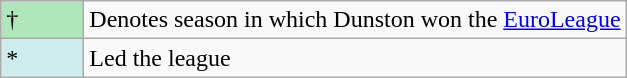<table class="wikitable">
<tr>
<td style="background:#AFE6BA; width:3em;">†</td>
<td>Denotes season in which Dunston won the <a href='#'>EuroLeague</a></td>
</tr>
<tr>
<td style="background:#CFECEC; width:1em">*</td>
<td>Led the league</td>
</tr>
</table>
